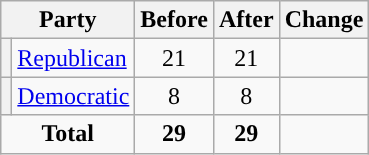<table class="wikitable" style="text-align:center;">
<tr>
<th colspan="2">Party</th>
<th>Before</th>
<th>After</th>
<th>Change</th>
</tr>
<tr>
<th style="background-color:"></th>
<td style="text-align:left;"><a href='#'>Republican</a></td>
<td>21</td>
<td>21</td>
<td></td>
</tr>
<tr>
<th style="background-color:"></th>
<td style="text-align:left;"><a href='#'>Democratic</a></td>
<td>8</td>
<td>8</td>
<td></td>
</tr>
<tr>
<td colspan="2"><strong>Total</strong></td>
<td><strong>29</strong></td>
<td><strong>29</strong></td>
<td></td>
</tr>
</table>
